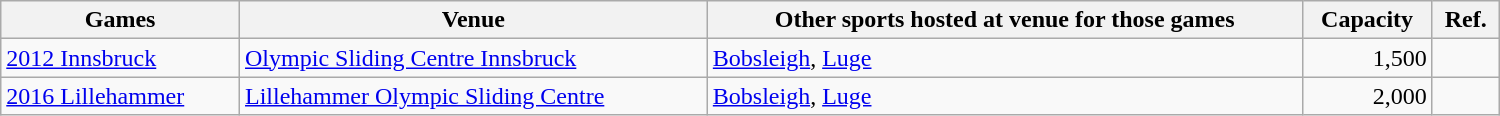<table class="wikitable sortable" width="1000px">
<tr>
<th>Games</th>
<th>Venue</th>
<th>Other sports hosted at venue for those games</th>
<th>Capacity</th>
<th>Ref.</th>
</tr>
<tr>
<td><a href='#'>2012 Innsbruck</a></td>
<td><a href='#'>Olympic Sliding Centre Innsbruck</a></td>
<td><a href='#'>Bobsleigh</a>, <a href='#'>Luge</a></td>
<td align="right">1,500</td>
<td align="center"></td>
</tr>
<tr>
<td><a href='#'>2016 Lillehammer</a></td>
<td><a href='#'>Lillehammer Olympic Sliding Centre</a></td>
<td><a href='#'>Bobsleigh</a>, <a href='#'>Luge</a></td>
<td align="right">2,000</td>
<td align="center"></td>
</tr>
</table>
